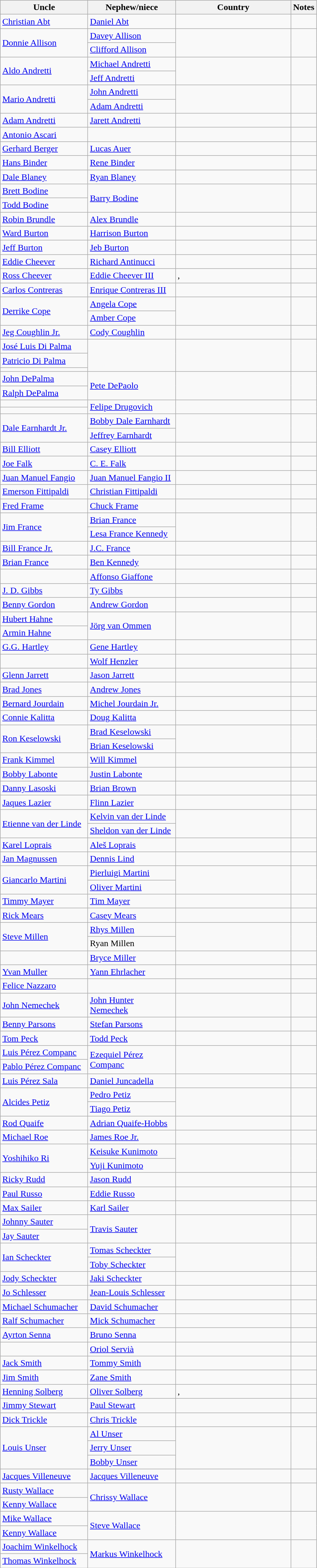<table class="wikitable sortable" border="1">
<tr>
<th width="150">Uncle</th>
<th width="150">Nephew/niece</th>
<th width="200">Country</th>
<th width="*">Notes</th>
</tr>
<tr>
<td><a href='#'>Christian Abt</a></td>
<td><a href='#'>Daniel Abt</a></td>
<td></td>
<td></td>
</tr>
<tr>
<td rowspan=2><a href='#'>Donnie Allison</a></td>
<td><a href='#'>Davey Allison</a></td>
<td rowspan=2></td>
<td rowspan=2></td>
</tr>
<tr>
<td><a href='#'>Clifford Allison</a></td>
</tr>
<tr>
<td rowspan=2><a href='#'>Aldo Andretti</a></td>
<td><a href='#'>Michael Andretti</a></td>
<td rowspan=2></td>
<td rowspan=2></td>
</tr>
<tr>
<td><a href='#'>Jeff Andretti</a></td>
</tr>
<tr>
<td rowspan=2><a href='#'>Mario Andretti</a></td>
<td><a href='#'>John Andretti</a></td>
<td rowspan=2></td>
<td rowspan=2></td>
</tr>
<tr>
<td><a href='#'>Adam Andretti</a></td>
</tr>
<tr>
<td><a href='#'>Adam Andretti</a></td>
<td><a href='#'>Jarett Andretti</a></td>
<td></td>
<td></td>
</tr>
<tr>
<td><a href='#'>Antonio Ascari</a></td>
<td></td>
<td></td>
<td></td>
</tr>
<tr>
<td><a href='#'>Gerhard Berger</a></td>
<td><a href='#'>Lucas Auer</a></td>
<td></td>
<td></td>
</tr>
<tr>
<td><a href='#'>Hans Binder</a></td>
<td><a href='#'>Rene Binder</a></td>
<td></td>
<td></td>
</tr>
<tr>
<td><a href='#'>Dale Blaney</a></td>
<td><a href='#'>Ryan Blaney</a></td>
<td></td>
<td></td>
</tr>
<tr>
<td><a href='#'>Brett Bodine</a></td>
<td rowspan=2><a href='#'>Barry Bodine</a></td>
<td rowspan=2></td>
<td rowspan=2></td>
</tr>
<tr>
<td><a href='#'>Todd Bodine</a></td>
</tr>
<tr>
<td><a href='#'>Robin Brundle</a></td>
<td><a href='#'>Alex Brundle</a></td>
<td></td>
<td></td>
</tr>
<tr>
<td><a href='#'>Ward Burton</a></td>
<td><a href='#'>Harrison Burton</a></td>
<td></td>
<td></td>
</tr>
<tr>
<td><a href='#'>Jeff Burton</a></td>
<td><a href='#'>Jeb Burton</a></td>
<td></td>
<td></td>
</tr>
<tr>
<td><a href='#'>Eddie Cheever</a></td>
<td><a href='#'>Richard Antinucci</a></td>
<td></td>
<td></td>
</tr>
<tr>
<td><a href='#'>Ross Cheever</a></td>
<td><a href='#'>Eddie Cheever III</a></td>
<td>, </td>
<td></td>
</tr>
<tr>
<td><a href='#'>Carlos Contreras</a></td>
<td><a href='#'>Enrique Contreras III</a></td>
<td></td>
<td></td>
</tr>
<tr>
<td rowspan=2><a href='#'>Derrike Cope</a></td>
<td><a href='#'>Angela Cope</a></td>
<td rowspan=2></td>
<td rowspan=2></td>
</tr>
<tr>
<td><a href='#'>Amber Cope</a></td>
</tr>
<tr>
<td><a href='#'>Jeg Coughlin Jr.</a></td>
<td><a href='#'>Cody Coughlin</a></td>
<td></td>
<td></td>
</tr>
<tr>
<td><a href='#'>José Luis Di Palma</a></td>
<td rowspan=3></td>
<td rowspan=3></td>
<td rowspan=3></td>
</tr>
<tr>
<td><a href='#'>Patricio Di Palma</a></td>
</tr>
<tr>
<td></td>
</tr>
<tr>
<td><a href='#'>John DePalma</a></td>
<td rowspan=2><a href='#'>Pete DePaolo</a></td>
<td rowspan=2></td>
<td rowspan=2></td>
</tr>
<tr>
<td><a href='#'>Ralph DePalma</a></td>
</tr>
<tr>
<td></td>
<td rowspan=2><a href='#'>Felipe Drugovich</a></td>
<td rowspan=2></td>
<td rowspan=2></td>
</tr>
<tr>
<td></td>
</tr>
<tr>
<td rowspan=2><a href='#'>Dale Earnhardt Jr.</a></td>
<td><a href='#'>Bobby Dale Earnhardt</a></td>
<td rowspan=2></td>
<td rowspan=2></td>
</tr>
<tr>
<td><a href='#'>Jeffrey Earnhardt</a></td>
</tr>
<tr>
<td><a href='#'>Bill Elliott</a></td>
<td><a href='#'>Casey Elliott</a></td>
<td></td>
<td></td>
</tr>
<tr>
<td><a href='#'>Joe Falk</a></td>
<td><a href='#'>C. E. Falk</a></td>
<td></td>
<td></td>
</tr>
<tr>
<td><a href='#'>Juan Manuel Fangio</a></td>
<td><a href='#'>Juan Manuel Fangio II</a></td>
<td></td>
<td></td>
</tr>
<tr>
<td><a href='#'>Emerson Fittipaldi</a></td>
<td><a href='#'>Christian Fittipaldi</a></td>
<td></td>
<td></td>
</tr>
<tr>
<td><a href='#'>Fred Frame</a></td>
<td><a href='#'>Chuck Frame</a></td>
<td></td>
<td></td>
</tr>
<tr>
<td rowspan=2><a href='#'>Jim France</a></td>
<td><a href='#'>Brian France</a></td>
<td rowspan=2></td>
<td rowspan=2></td>
</tr>
<tr>
<td><a href='#'>Lesa France Kennedy</a></td>
</tr>
<tr>
<td><a href='#'>Bill France Jr.</a></td>
<td><a href='#'>J.C. France</a></td>
<td></td>
<td></td>
</tr>
<tr>
<td><a href='#'>Brian France</a></td>
<td><a href='#'>Ben Kennedy</a></td>
<td></td>
<td></td>
</tr>
<tr>
<td></td>
<td><a href='#'>Affonso Giaffone</a></td>
<td></td>
<td></td>
</tr>
<tr>
<td><a href='#'>J. D. Gibbs</a></td>
<td><a href='#'>Ty Gibbs</a></td>
<td></td>
<td></td>
</tr>
<tr>
<td><a href='#'>Benny Gordon</a></td>
<td><a href='#'>Andrew Gordon</a></td>
<td></td>
<td></td>
</tr>
<tr>
<td><a href='#'>Hubert Hahne</a></td>
<td rowspan=2><a href='#'>Jörg van Ommen</a></td>
<td rowspan=2></td>
<td rowspan=2></td>
</tr>
<tr>
<td><a href='#'>Armin Hahne</a></td>
</tr>
<tr>
<td><a href='#'>G.G. Hartley</a></td>
<td><a href='#'>Gene Hartley</a></td>
<td></td>
<td></td>
</tr>
<tr>
<td></td>
<td><a href='#'>Wolf Henzler</a></td>
<td></td>
<td></td>
</tr>
<tr>
<td><a href='#'>Glenn Jarrett</a></td>
<td><a href='#'>Jason Jarrett</a></td>
<td></td>
<td></td>
</tr>
<tr>
<td><a href='#'>Brad Jones</a></td>
<td><a href='#'>Andrew Jones</a></td>
<td></td>
<td></td>
</tr>
<tr>
<td><a href='#'>Bernard Jourdain</a></td>
<td><a href='#'>Michel Jourdain Jr.</a></td>
<td></td>
<td></td>
</tr>
<tr>
<td><a href='#'>Connie Kalitta</a></td>
<td><a href='#'>Doug Kalitta</a></td>
<td></td>
<td></td>
</tr>
<tr>
<td rowspan=2><a href='#'>Ron Keselowski</a></td>
<td><a href='#'>Brad Keselowski</a></td>
<td rowspan=2></td>
<td rowspan=2></td>
</tr>
<tr>
<td><a href='#'>Brian Keselowski</a></td>
</tr>
<tr>
<td><a href='#'>Frank Kimmel</a></td>
<td><a href='#'>Will Kimmel</a></td>
<td></td>
<td></td>
</tr>
<tr>
<td><a href='#'>Bobby Labonte</a></td>
<td><a href='#'>Justin Labonte</a></td>
<td></td>
<td></td>
</tr>
<tr>
<td><a href='#'>Danny Lasoski</a></td>
<td><a href='#'>Brian Brown</a></td>
<td></td>
<td></td>
</tr>
<tr>
<td><a href='#'>Jaques Lazier</a></td>
<td><a href='#'>Flinn Lazier</a></td>
<td></td>
<td></td>
</tr>
<tr>
<td rowspan=2><a href='#'>Etienne van der Linde</a></td>
<td><a href='#'>Kelvin van der Linde</a></td>
<td rowspan=2></td>
<td rowspan=2></td>
</tr>
<tr>
<td><a href='#'>Sheldon van der Linde</a></td>
</tr>
<tr>
<td><a href='#'>Karel Loprais</a></td>
<td><a href='#'>Aleš Loprais</a></td>
<td></td>
<td></td>
</tr>
<tr>
<td><a href='#'>Jan Magnussen</a></td>
<td><a href='#'>Dennis Lind</a></td>
<td></td>
<td></td>
</tr>
<tr>
<td rowspan=2><a href='#'>Giancarlo Martini</a></td>
<td><a href='#'>Pierluigi Martini</a></td>
<td rowspan=2></td>
<td rowspan=2></td>
</tr>
<tr>
<td><a href='#'>Oliver Martini</a></td>
</tr>
<tr>
<td><a href='#'>Timmy Mayer</a></td>
<td><a href='#'>Tim Mayer</a></td>
<td></td>
<td></td>
</tr>
<tr>
<td><a href='#'>Rick Mears</a></td>
<td><a href='#'>Casey Mears</a></td>
<td></td>
<td></td>
</tr>
<tr>
<td rowspan=2><a href='#'>Steve Millen</a></td>
<td><a href='#'>Rhys Millen</a></td>
<td rowspan=2></td>
<td rowspan=2></td>
</tr>
<tr>
<td>Ryan Millen</td>
</tr>
<tr>
<td></td>
<td><a href='#'>Bryce Miller</a></td>
<td></td>
<td></td>
</tr>
<tr>
<td><a href='#'>Yvan Muller</a></td>
<td><a href='#'>Yann Ehrlacher</a></td>
<td></td>
<td></td>
</tr>
<tr>
<td><a href='#'>Felice Nazzaro</a></td>
<td></td>
<td></td>
<td></td>
</tr>
<tr>
<td><a href='#'>John Nemechek</a></td>
<td><a href='#'>John Hunter Nemechek</a></td>
<td></td>
<td></td>
</tr>
<tr>
<td><a href='#'>Benny Parsons</a></td>
<td><a href='#'>Stefan Parsons</a></td>
<td></td>
<td></td>
</tr>
<tr>
<td><a href='#'>Tom Peck</a></td>
<td><a href='#'>Todd Peck</a></td>
<td></td>
<td></td>
</tr>
<tr>
<td><a href='#'>Luis Pérez Companc</a></td>
<td rowspan=2><a href='#'>Ezequiel Pérez Companc</a></td>
<td rowspan=2></td>
<td rowspan=2></td>
</tr>
<tr>
<td><a href='#'>Pablo Pérez Companc</a></td>
</tr>
<tr>
<td><a href='#'>Luis Pérez Sala</a></td>
<td><a href='#'>Daniel Juncadella</a></td>
<td></td>
<td></td>
</tr>
<tr>
<td rowspan=2><a href='#'>Alcides Petiz</a></td>
<td><a href='#'>Pedro Petiz</a></td>
<td rowspan=2></td>
<td rowspan=2></td>
</tr>
<tr>
<td><a href='#'>Tiago Petiz</a></td>
</tr>
<tr>
<td><a href='#'>Rod Quaife</a></td>
<td><a href='#'>Adrian Quaife-Hobbs</a></td>
<td></td>
<td></td>
</tr>
<tr>
<td><a href='#'>Michael Roe</a></td>
<td><a href='#'>James Roe Jr.</a></td>
<td></td>
<td></td>
</tr>
<tr>
<td rowspan=2><a href='#'>Yoshihiko Ri</a></td>
<td><a href='#'>Keisuke Kunimoto</a></td>
<td rowspan=2></td>
<td rowspan=2></td>
</tr>
<tr>
<td><a href='#'>Yuji Kunimoto</a></td>
</tr>
<tr>
<td><a href='#'>Ricky Rudd</a></td>
<td><a href='#'>Jason Rudd</a></td>
<td></td>
<td></td>
</tr>
<tr>
<td><a href='#'>Paul Russo</a></td>
<td><a href='#'>Eddie Russo</a></td>
<td></td>
<td></td>
</tr>
<tr>
<td><a href='#'>Max Sailer</a></td>
<td><a href='#'>Karl Sailer</a></td>
<td></td>
<td></td>
</tr>
<tr>
<td><a href='#'>Johnny Sauter</a></td>
<td rowspan=2><a href='#'>Travis Sauter</a></td>
<td rowspan=2></td>
<td rowspan=2></td>
</tr>
<tr>
<td><a href='#'>Jay Sauter</a></td>
</tr>
<tr>
<td rowspan=2><a href='#'>Ian Scheckter</a></td>
<td><a href='#'>Tomas Scheckter</a></td>
<td rowspan=2></td>
<td rowspan=2></td>
</tr>
<tr>
<td><a href='#'>Toby Scheckter</a></td>
</tr>
<tr>
<td><a href='#'>Jody Scheckter</a></td>
<td><a href='#'>Jaki Scheckter</a></td>
<td></td>
<td></td>
</tr>
<tr>
<td><a href='#'>Jo Schlesser</a></td>
<td><a href='#'>Jean-Louis Schlesser</a></td>
<td></td>
<td></td>
</tr>
<tr>
<td><a href='#'>Michael Schumacher</a></td>
<td><a href='#'>David Schumacher</a></td>
<td></td>
<td></td>
</tr>
<tr>
<td><a href='#'>Ralf Schumacher</a></td>
<td><a href='#'>Mick Schumacher</a></td>
<td></td>
<td></td>
</tr>
<tr>
<td><a href='#'>Ayrton Senna</a></td>
<td><a href='#'>Bruno Senna</a></td>
<td></td>
<td></td>
</tr>
<tr>
<td></td>
<td><a href='#'>Oriol Servià</a></td>
<td></td>
<td></td>
</tr>
<tr>
<td><a href='#'>Jack Smith</a></td>
<td><a href='#'>Tommy Smith</a></td>
<td></td>
<td></td>
</tr>
<tr>
<td><a href='#'>Jim Smith</a></td>
<td><a href='#'>Zane Smith</a></td>
<td></td>
<td></td>
</tr>
<tr>
<td><a href='#'>Henning Solberg</a></td>
<td><a href='#'>Oliver Solberg</a></td>
<td>, </td>
<td></td>
</tr>
<tr>
<td><a href='#'>Jimmy Stewart</a></td>
<td><a href='#'>Paul Stewart</a></td>
<td></td>
<td></td>
</tr>
<tr>
<td><a href='#'>Dick Trickle</a></td>
<td><a href='#'>Chris Trickle</a></td>
<td></td>
<td></td>
</tr>
<tr>
<td rowspan=3><a href='#'>Louis Unser</a></td>
<td><a href='#'>Al Unser</a></td>
<td rowspan=3></td>
<td rowspan=3></td>
</tr>
<tr>
<td><a href='#'>Jerry Unser</a></td>
</tr>
<tr>
<td><a href='#'>Bobby Unser</a></td>
</tr>
<tr>
<td><a href='#'>Jacques Villeneuve</a></td>
<td><a href='#'>Jacques Villeneuve</a></td>
<td></td>
<td></td>
</tr>
<tr>
<td><a href='#'>Rusty Wallace</a></td>
<td rowspan=2><a href='#'>Chrissy Wallace</a></td>
<td rowspan=2></td>
<td rowspan=2></td>
</tr>
<tr>
<td><a href='#'>Kenny Wallace</a></td>
</tr>
<tr>
<td><a href='#'>Mike Wallace</a></td>
<td rowspan=2><a href='#'>Steve Wallace</a></td>
<td rowspan=2></td>
<td rowspan=2></td>
</tr>
<tr>
<td><a href='#'>Kenny Wallace</a></td>
</tr>
<tr>
<td><a href='#'>Joachim Winkelhock</a></td>
<td rowspan=2><a href='#'>Markus Winkelhock</a></td>
<td rowspan=2></td>
<td rowspan=2></td>
</tr>
<tr>
<td><a href='#'>Thomas Winkelhock</a></td>
</tr>
</table>
